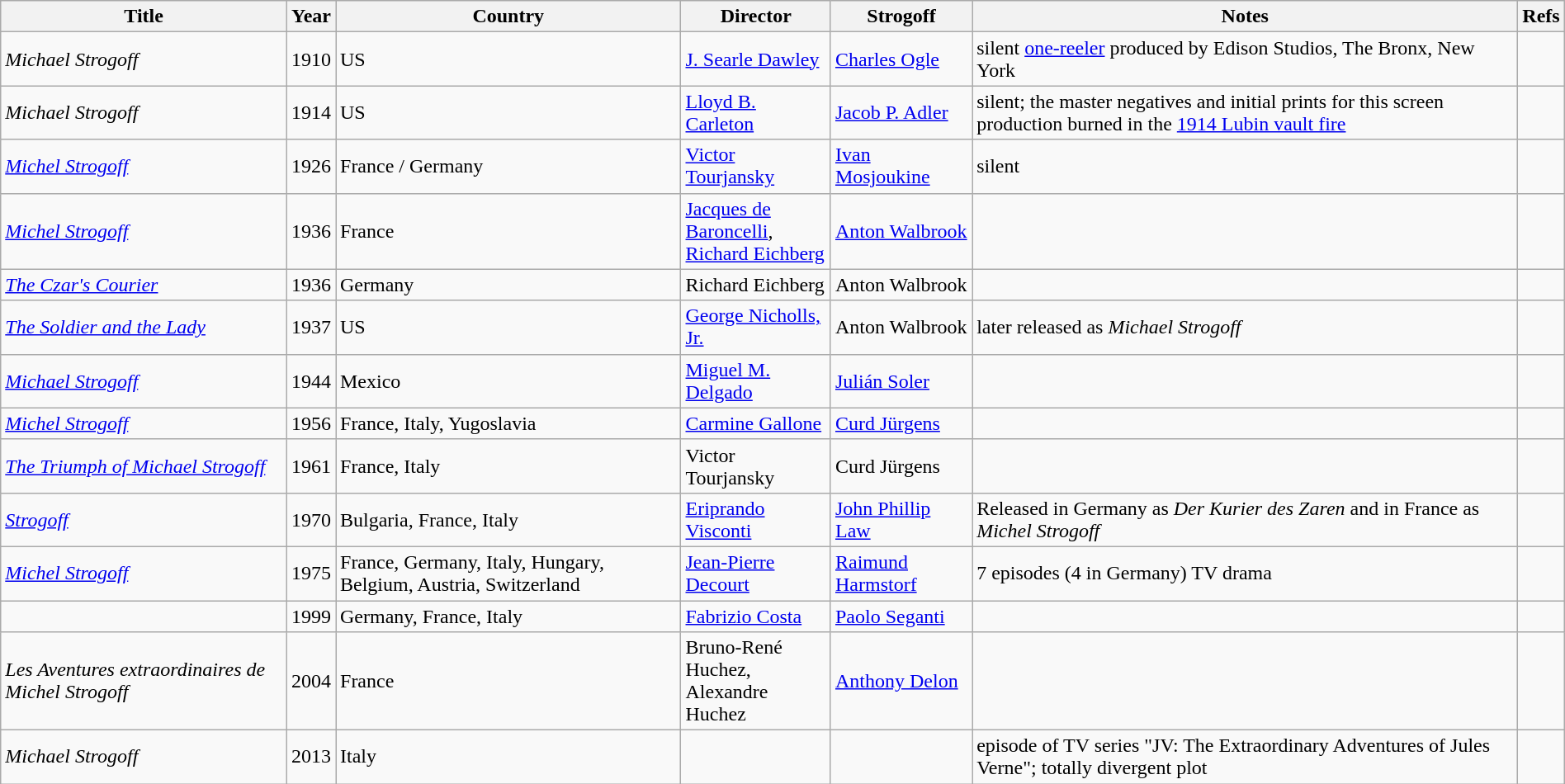<table class="wikitable plainrowheaders" style="text-align: left; margin-right: 0;" width=100%>
<tr>
<th scope="col">Title</th>
<th scope="col">Year</th>
<th scope="col">Country</th>
<th scope="col">Director</th>
<th scope="col">Strogoff</th>
<th scope="col">Notes</th>
<th scope="col">Refs</th>
</tr>
<tr>
<td><em>Michael Strogoff</em></td>
<td>1910</td>
<td>US</td>
<td><a href='#'>J. Searle Dawley</a></td>
<td><a href='#'>Charles Ogle</a></td>
<td>silent <a href='#'>one-reeler</a> produced by Edison Studios, The Bronx, New York</td>
<td></td>
</tr>
<tr>
<td><em>Michael Strogoff</em></td>
<td>1914</td>
<td>US</td>
<td><a href='#'>Lloyd B. Carleton</a></td>
<td><a href='#'>Jacob P. Adler</a></td>
<td>silent; the master negatives and initial prints for this screen production burned in the <a href='#'>1914 Lubin vault fire</a></td>
<td></td>
</tr>
<tr>
<td><em><a href='#'>Michel Strogoff</a></em></td>
<td>1926</td>
<td>France / Germany</td>
<td><a href='#'>Victor Tourjansky</a></td>
<td><a href='#'>Ivan Mosjoukine</a></td>
<td>silent</td>
<td></td>
</tr>
<tr>
<td><em><a href='#'>Michel Strogoff</a></em></td>
<td>1936</td>
<td>France</td>
<td><a href='#'>Jacques de Baroncelli</a>,<br><a href='#'>Richard Eichberg</a></td>
<td><a href='#'>Anton Walbrook</a></td>
<td></td>
<td></td>
</tr>
<tr>
<td><em><a href='#'>The Czar's Courier</a></em></td>
<td>1936</td>
<td>Germany</td>
<td>Richard Eichberg</td>
<td>Anton Walbrook</td>
<td></td>
<td></td>
</tr>
<tr>
<td><em><a href='#'>The Soldier and the Lady</a></em></td>
<td>1937</td>
<td>US</td>
<td><a href='#'>George Nicholls, Jr.</a></td>
<td>Anton Walbrook</td>
<td>later released as <em>Michael Strogoff</em></td>
<td></td>
</tr>
<tr>
<td><em><a href='#'>Michael Strogoff</a></em></td>
<td>1944</td>
<td>Mexico</td>
<td><a href='#'>Miguel M. Delgado</a></td>
<td><a href='#'>Julián Soler</a></td>
<td></td>
<td></td>
</tr>
<tr>
<td><em><a href='#'>Michel Strogoff</a></em></td>
<td>1956</td>
<td>France, Italy, Yugoslavia</td>
<td><a href='#'>Carmine Gallone</a></td>
<td><a href='#'>Curd Jürgens</a></td>
<td></td>
<td></td>
</tr>
<tr>
<td><em><a href='#'>The Triumph of Michael Strogoff</a></em></td>
<td>1961</td>
<td>France, Italy</td>
<td>Victor Tourjansky</td>
<td>Curd Jürgens</td>
<td></td>
<td></td>
</tr>
<tr>
<td><em><a href='#'>Strogoff</a></em></td>
<td>1970</td>
<td>Bulgaria, France,  Italy</td>
<td><a href='#'>Eriprando Visconti</a></td>
<td><a href='#'>John Phillip Law</a></td>
<td>Released in Germany as <em>Der Kurier des Zaren</em> and in France as <em>Michel Strogoff</em></td>
<td></td>
</tr>
<tr>
<td><em><a href='#'>Michel Strogoff</a></em></td>
<td>1975</td>
<td>France, Germany, Italy, Hungary, Belgium, Austria, Switzerland</td>
<td><a href='#'>Jean-Pierre Decourt</a></td>
<td><a href='#'>Raimund Harmstorf</a></td>
<td>7 episodes (4 in Germany) TV drama</td>
<td></td>
</tr>
<tr>
<td><em></em></td>
<td>1999</td>
<td>Germany, France, Italy</td>
<td><a href='#'>Fabrizio Costa</a></td>
<td><a href='#'>Paolo Seganti</a></td>
<td></td>
<td></td>
</tr>
<tr>
<td><em>Les Aventures extraordinaires de Michel Strogoff</em></td>
<td>2004</td>
<td>France</td>
<td>Bruno-René Huchez,<br>Alexandre Huchez</td>
<td><a href='#'>Anthony Delon</a></td>
<td></td>
<td></td>
</tr>
<tr>
<td><em>Michael Strogoff</em></td>
<td>2013</td>
<td>Italy</td>
<td></td>
<td></td>
<td>episode of TV series "JV: The Extraordinary Adventures of Jules Verne"; totally divergent plot</td>
<td></td>
</tr>
</table>
